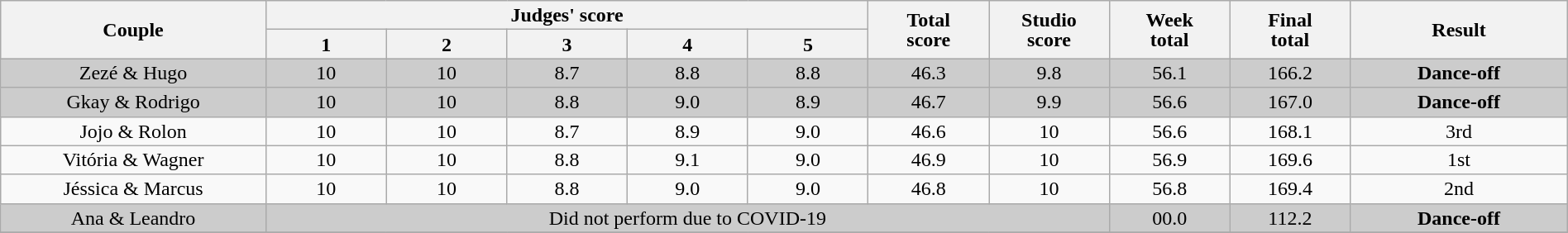<table class="wikitable" style="font-size:100%; line-height:16px; text-align:center" width="100%">
<tr>
<th rowspan=2 width="11.00%">Couple</th>
<th colspan=5 width="25.00%">Judges' score</th>
<th rowspan=2 width="05.00%">Total<br>score</th>
<th rowspan=2 width="05.00%">Studio<br>score</th>
<th rowspan=2 width="05.00%">Week<br>total</th>
<th rowspan=2 width="05.00%">Final<br>total</th>
<th rowspan=2 width="09.00%">Result<br></th>
</tr>
<tr>
<th width="05.00%">1</th>
<th width="05.00%">2</th>
<th width="05.00%">3</th>
<th width="05.00%">4</th>
<th width="05.00%">5</th>
</tr>
<tr bgcolor="CCCCCC">
<td>Zezé & Hugo</td>
<td>10</td>
<td>10</td>
<td>8.7</td>
<td>8.8</td>
<td>8.8</td>
<td>46.3</td>
<td>9.8</td>
<td>56.1</td>
<td>166.2</td>
<td><strong>Dance-off</strong></td>
</tr>
<tr bgcolor="CCCCCC">
<td>Gkay & Rodrigo</td>
<td>10</td>
<td>10</td>
<td>8.8</td>
<td>9.0</td>
<td>8.9</td>
<td>46.7</td>
<td>9.9</td>
<td>56.6</td>
<td>167.0</td>
<td><strong>Dance-off</strong></td>
</tr>
<tr>
<td>Jojo & Rolon</td>
<td>10</td>
<td>10</td>
<td>8.7</td>
<td>8.9</td>
<td>9.0</td>
<td>46.6</td>
<td>10</td>
<td>56.6</td>
<td>168.1</td>
<td>3rd</td>
</tr>
<tr>
<td>Vitória & Wagner</td>
<td>10</td>
<td>10</td>
<td>8.8</td>
<td>9.1</td>
<td>9.0</td>
<td>46.9</td>
<td>10</td>
<td>56.9</td>
<td>169.6</td>
<td>1st</td>
</tr>
<tr>
<td>Jéssica & Marcus</td>
<td>10</td>
<td>10</td>
<td>8.8</td>
<td>9.0</td>
<td>9.0</td>
<td>46.8</td>
<td>10</td>
<td>56.8</td>
<td>169.4</td>
<td>2nd</td>
</tr>
<tr bgcolor="CCCCCC">
<td>Ana & Leandro</td>
<td colspan=7>Did not perform due to COVID-19</td>
<td>00.0</td>
<td>112.2</td>
<td><strong>Dance-off</strong></td>
</tr>
<tr>
</tr>
</table>
